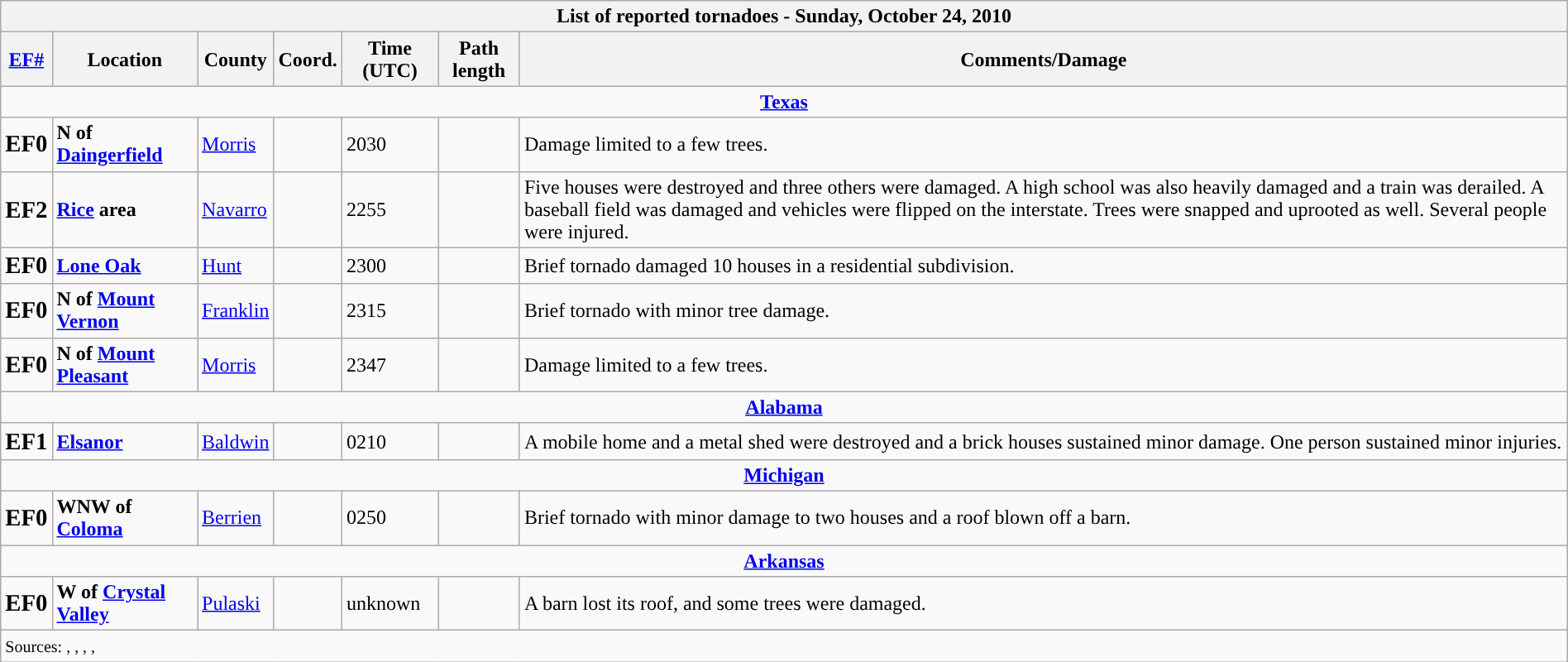<table class="wikitable collapsible" width="100%">
<tr>
<th colspan="7">List of reported tornadoes - Sunday, October 24, 2010</th>
</tr>
<tr>
<th><a href='#'>EF#</a></th>
<th>Location</th>
<th>County</th>
<th>Coord.</th>
<th>Time (UTC)</th>
<th>Path length</th>
<th>Comments/Damage</th>
</tr>
<tr>
<td colspan="7" align=center><strong><a href='#'>Texas</a></strong></td>
</tr>
<tr>
<td><big><strong>EF0</strong></big></td>
<td><strong>N of <a href='#'>Daingerfield</a></strong></td>
<td><a href='#'>Morris</a></td>
<td></td>
<td>2030</td>
<td></td>
<td>Damage limited to a few trees.</td>
</tr>
<tr>
<td><big><strong>EF2</strong></big></td>
<td><strong><a href='#'>Rice</a> area</strong></td>
<td><a href='#'>Navarro</a></td>
<td></td>
<td>2255</td>
<td></td>
<td>Five houses were destroyed and three others were damaged. A high school was also heavily damaged and a train was derailed. A baseball field was damaged and vehicles were flipped on the interstate. Trees were snapped and uprooted as well. Several people were injured.</td>
</tr>
<tr>
<td><big><strong>EF0</strong></big></td>
<td><strong><a href='#'>Lone Oak</a></strong></td>
<td><a href='#'>Hunt</a></td>
<td></td>
<td>2300</td>
<td></td>
<td>Brief tornado damaged 10 houses in a residential subdivision.</td>
</tr>
<tr>
<td><big><strong>EF0</strong></big></td>
<td><strong>N of <a href='#'>Mount Vernon</a></strong></td>
<td><a href='#'>Franklin</a></td>
<td></td>
<td>2315</td>
<td></td>
<td>Brief tornado with minor tree damage.</td>
</tr>
<tr>
<td><big><strong>EF0</strong></big></td>
<td><strong>N of <a href='#'>Mount Pleasant</a></strong></td>
<td><a href='#'>Morris</a></td>
<td></td>
<td>2347</td>
<td></td>
<td>Damage limited to a few trees.</td>
</tr>
<tr>
<td colspan="7" align=center><strong><a href='#'>Alabama</a></strong></td>
</tr>
<tr>
<td><big><strong>EF1</strong></big></td>
<td><strong><a href='#'>Elsanor</a></strong></td>
<td><a href='#'>Baldwin</a></td>
<td></td>
<td>0210</td>
<td></td>
<td>A mobile home and a metal shed were destroyed and a brick houses sustained minor damage. One person sustained minor injuries.</td>
</tr>
<tr>
<td colspan="7" align=center><strong><a href='#'>Michigan</a></strong></td>
</tr>
<tr>
<td><big><strong>EF0</strong></big></td>
<td><strong>WNW of <a href='#'>Coloma</a></strong></td>
<td><a href='#'>Berrien</a></td>
<td></td>
<td>0250</td>
<td></td>
<td>Brief tornado with minor damage to two houses and a roof blown off a barn.</td>
</tr>
<tr>
<td colspan="7" align=center><strong><a href='#'>Arkansas</a></strong></td>
</tr>
<tr>
<td><big><strong>EF0</strong></big></td>
<td><strong>W of <a href='#'>Crystal Valley</a></strong></td>
<td><a href='#'>Pulaski</a></td>
<td></td>
<td>unknown</td>
<td></td>
<td>A barn lost its roof, and some trees were damaged.</td>
</tr>
<tr>
<td colspan="7"><small>Sources: , , , , </small></td>
</tr>
</table>
